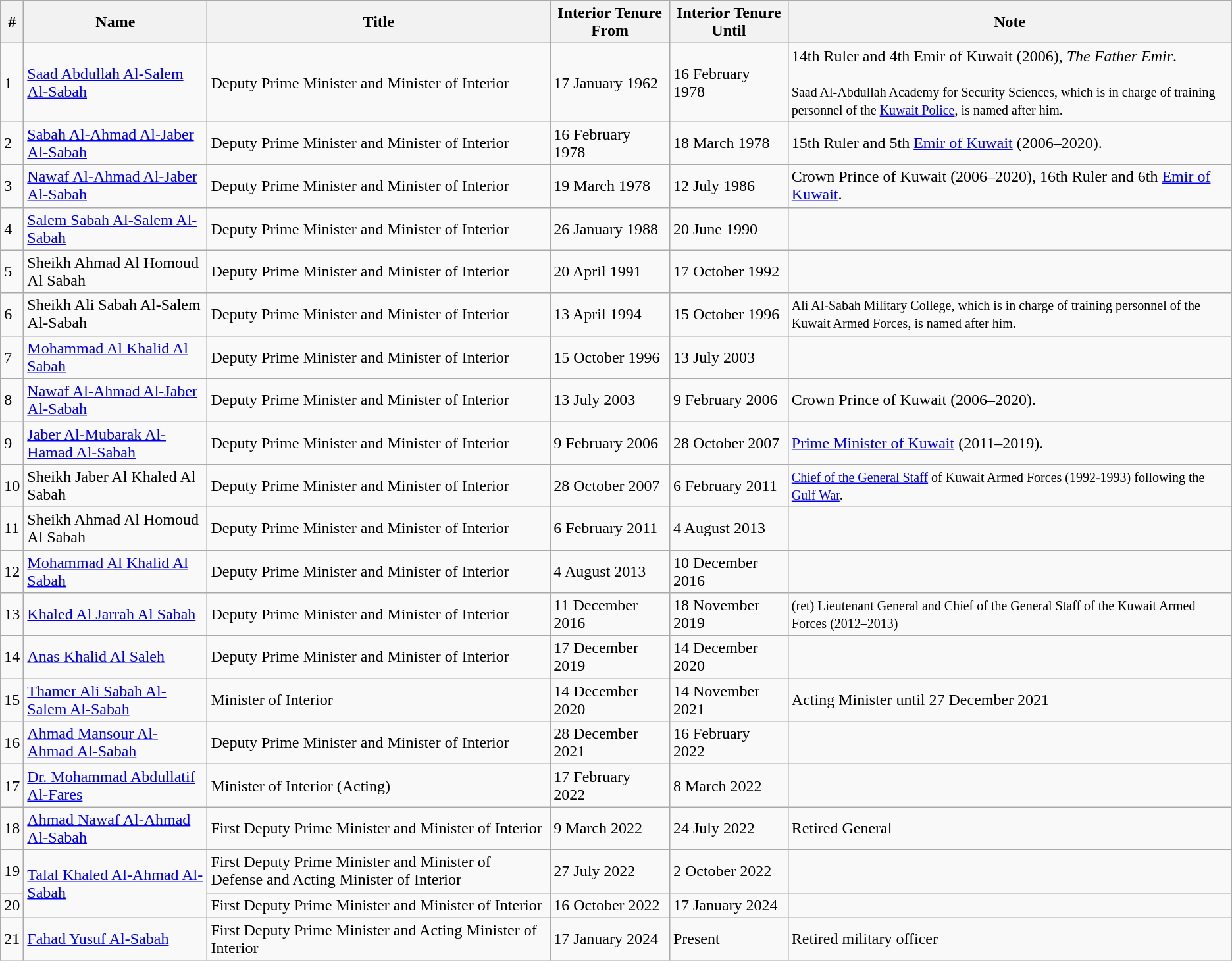<table class="wikitable">
<tr>
<th>#</th>
<th>Name</th>
<th>Title</th>
<th>Interior Tenure From</th>
<th>Interior Tenure Until</th>
<th>Note</th>
</tr>
<tr>
<td>1</td>
<td><a href='#'>Saad Abdullah Al-Salem Al-Sabah</a></td>
<td>Deputy Prime Minister and Minister of Interior</td>
<td>17 January 1962</td>
<td>16 February 1978</td>
<td>14th Ruler and 4th Emir of Kuwait (2006), <em>The Father Emir</em>.<br><br><small>Saad Al-Abdullah Academy for Security Sciences, which is in charge of training personnel of the <a href='#'>Kuwait Police</a>, is named after him.<br></small></td>
</tr>
<tr>
<td>2</td>
<td><a href='#'>Sabah Al-Ahmad Al-Jaber Al-Sabah</a></td>
<td>Deputy Prime Minister and Minister of Interior</td>
<td>16 February 1978</td>
<td>18 March 1978</td>
<td>15th Ruler and 5th <a href='#'>Emir of Kuwait</a> (2006–2020).</td>
</tr>
<tr>
<td>3</td>
<td><a href='#'>Nawaf Al-Ahmad Al-Jaber Al-Sabah</a></td>
<td>Deputy Prime Minister and Minister of Interior</td>
<td>19 March 1978</td>
<td>12 July 1986</td>
<td>Crown Prince of Kuwait (2006–2020), 16th Ruler and 6th <a href='#'>Emir of Kuwait</a>.</td>
</tr>
<tr>
<td>4</td>
<td><a href='#'>Salem Sabah Al-Salem Al-Sabah</a></td>
<td>Deputy Prime Minister and Minister of Interior</td>
<td>26 January 1988</td>
<td>20 June 1990</td>
<td></td>
</tr>
<tr>
<td>5</td>
<td>Sheikh Ahmad Al Homoud Al Sabah</td>
<td>Deputy Prime Minister and Minister of Interior</td>
<td>20 April 1991</td>
<td>17 October 1992</td>
<td></td>
</tr>
<tr>
<td>6</td>
<td>Sheikh Ali Sabah Al-Salem Al-Sabah</td>
<td>Deputy Prime Minister and Minister of Interior</td>
<td>13 April 1994</td>
<td>15 October 1996</td>
<td><small> Ali Al-Sabah Military College, which is in charge of training personnel of the Kuwait Armed Forces, is named after him.</small></td>
</tr>
<tr>
<td>7</td>
<td><a href='#'>Mohammad Al Khalid Al Sabah</a></td>
<td>Deputy Prime Minister and Minister of Interior</td>
<td>15 October 1996</td>
<td>13 July 2003</td>
<td></td>
</tr>
<tr>
<td>8</td>
<td><a href='#'>Nawaf Al-Ahmad Al-Jaber Al-Sabah</a></td>
<td>Deputy Prime Minister and Minister of Interior</td>
<td>13 July 2003</td>
<td>9 February 2006</td>
<td>Crown Prince of Kuwait (2006–2020).</td>
</tr>
<tr>
<td>9</td>
<td><a href='#'>Jaber Al-Mubarak Al-Hamad Al-Sabah</a></td>
<td>Deputy Prime Minister and Minister of Interior</td>
<td>9 February 2006</td>
<td>28 October 2007</td>
<td><a href='#'>Prime Minister of Kuwait</a> (2011–2019).</td>
</tr>
<tr>
<td>10</td>
<td>Sheikh Jaber Al Khaled Al Sabah</td>
<td>Deputy Prime Minister and Minister of Interior</td>
<td>28 October 2007</td>
<td>6 February 2011</td>
<td><small><a href='#'>Chief of the General Staff</a> of Kuwait Armed Forces (1992-1993) following the <a href='#'>Gulf War</a>.</small></td>
</tr>
<tr>
<td>11</td>
<td>Sheikh Ahmad Al Homoud Al Sabah</td>
<td>Deputy Prime Minister and Minister of Interior</td>
<td>6 February 2011</td>
<td>4 August 2013</td>
<td></td>
</tr>
<tr>
<td>12</td>
<td><a href='#'>Mohammad Al Khalid Al Sabah</a></td>
<td>Deputy Prime Minister and Minister of Interior</td>
<td>4 August 2013</td>
<td>10 December 2016</td>
<td></td>
</tr>
<tr>
<td>13</td>
<td><a href='#'>Khaled Al Jarrah Al Sabah</a></td>
<td>Deputy Prime Minister and Minister of Interior</td>
<td>11 December 2016</td>
<td>18 November 2019</td>
<td><small> (ret) Lieutenant General and Chief of the General Staff of the Kuwait Armed Forces (2012–2013)</small></td>
</tr>
<tr>
<td>14</td>
<td><a href='#'>Anas Khalid Al Saleh</a></td>
<td>Deputy Prime Minister and Minister of Interior</td>
<td>17 December 2019</td>
<td>14 December 2020</td>
<td></td>
</tr>
<tr>
<td>15</td>
<td><a href='#'>Thamer Ali Sabah Al-Salem Al-Sabah</a></td>
<td>Minister of Interior</td>
<td>14 December 2020</td>
<td>14 November 2021</td>
<td> Acting Minister until 27 December 2021</td>
</tr>
<tr>
<td>16</td>
<td><a href='#'>Ahmad Mansour Al-Ahmad Al-Sabah</a></td>
<td>Deputy Prime Minister and Minister of Interior</td>
<td>28 December 2021</td>
<td>16 February 2022</td>
<td></td>
</tr>
<tr>
<td>17</td>
<td><a href='#'>Dr. Mohammad Abdullatif Al-Fares</a></td>
<td>Minister of Interior (Acting)</td>
<td>17 February 2022</td>
<td>8 March 2022</td>
<td></td>
</tr>
<tr>
<td>18</td>
<td><a href='#'>Ahmad Nawaf Al-Ahmad Al-Sabah</a></td>
<td>First Deputy Prime Minister and Minister of Interior</td>
<td>9 March 2022</td>
<td>24 July 2022</td>
<td>Retired General</td>
</tr>
<tr>
<td>19</td>
<td rowspan="2"><a href='#'>Talal Khaled Al-Ahmad Al-Sabah</a></td>
<td>First Deputy Prime Minister and Minister of Defense and Acting Minister of Interior</td>
<td>27 July 2022</td>
<td>2 October 2022</td>
<td></td>
</tr>
<tr>
<td>20</td>
<td>First Deputy Prime Minister and Minister of Interior</td>
<td>16 October 2022</td>
<td>17 January 2024</td>
<td></td>
</tr>
<tr>
<td>21</td>
<td><a href='#'>Fahad Yusuf Al-Sabah</a></td>
<td>First Deputy Prime Minister and Acting Minister of Interior</td>
<td>17 January 2024</td>
<td>Present</td>
<td>Retired military officer</td>
</tr>
</table>
